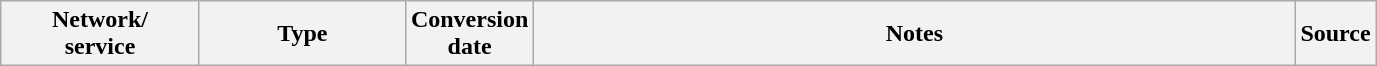<table class="wikitable">
<tr>
<th style="text-align:center; width:125px">Network/<br>service</th>
<th style="text-align:center; width:130px">Type</th>
<th style="text-align:center; width:60px">Conversion date</th>
<th style="text-align:center; width:500px">Notes</th>
<th style="text-align:center; width:30px">Source</th>
</tr>
</table>
